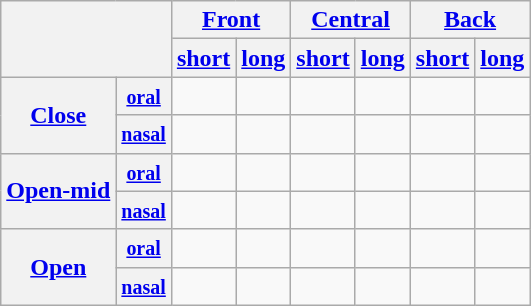<table class="wikitable">
<tr align="center">
<th colspan="2" rowspan="2"> </th>
<th colspan="2"><a href='#'>Front</a></th>
<th colspan="2"><a href='#'>Central</a></th>
<th colspan="2"><a href='#'>Back</a></th>
</tr>
<tr class="small">
<th><a href='#'>short</a></th>
<th><a href='#'>long</a></th>
<th><a href='#'>short</a></th>
<th><a href='#'>long</a></th>
<th><a href='#'>short</a></th>
<th><a href='#'>long</a></th>
</tr>
<tr align="center">
<th rowspan="2"><a href='#'>Close</a></th>
<th><small><a href='#'>oral</a></small></th>
<td></td>
<td></td>
<td> </td>
<td> </td>
<td> </td>
<td> </td>
</tr>
<tr align="center">
<th><small><a href='#'>nasal</a></small></th>
<td></td>
<td></td>
<td> </td>
<td> </td>
<td> </td>
<td> </td>
</tr>
<tr align="center">
<th rowspan="2"><a href='#'>Open-mid</a></th>
<th><small><a href='#'>oral</a></small></th>
<td></td>
<td></td>
<td> </td>
<td> </td>
<td></td>
<td></td>
</tr>
<tr align="center">
<th><small> <a href='#'>nasal</a></small></th>
<td></td>
<td></td>
<td> </td>
<td> </td>
<td></td>
<td></td>
</tr>
<tr align="center">
<th rowspan="2"><a href='#'>Open</a></th>
<th><small><a href='#'>oral</a></small></th>
<td> </td>
<td> </td>
<td></td>
<td></td>
<td> </td>
<td> </td>
</tr>
<tr align="center">
<th><small> <a href='#'>nasal</a></small></th>
<td> </td>
<td> </td>
<td></td>
<td></td>
<td> </td>
<td> </td>
</tr>
</table>
